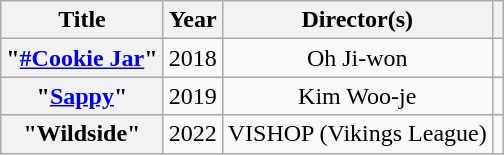<table class="wikitable plainrowheaders" style="text-align:center">
<tr>
<th scope="col">Title</th>
<th scope="col">Year</th>
<th scope="col">Director(s)</th>
<th scope="col"></th>
</tr>
<tr>
<th scope="row">"<a href='#'>#Cookie Jar</a>"</th>
<td>2018</td>
<td>Oh Ji-won</td>
<td></td>
</tr>
<tr>
<th scope="row">"<a href='#'>Sappy</a>"</th>
<td>2019</td>
<td>Kim Woo-je</td>
<td></td>
</tr>
<tr>
<th scope="row">"Wildside"</th>
<td>2022</td>
<td>VISHOP (Vikings League)</td>
<td></td>
</tr>
</table>
